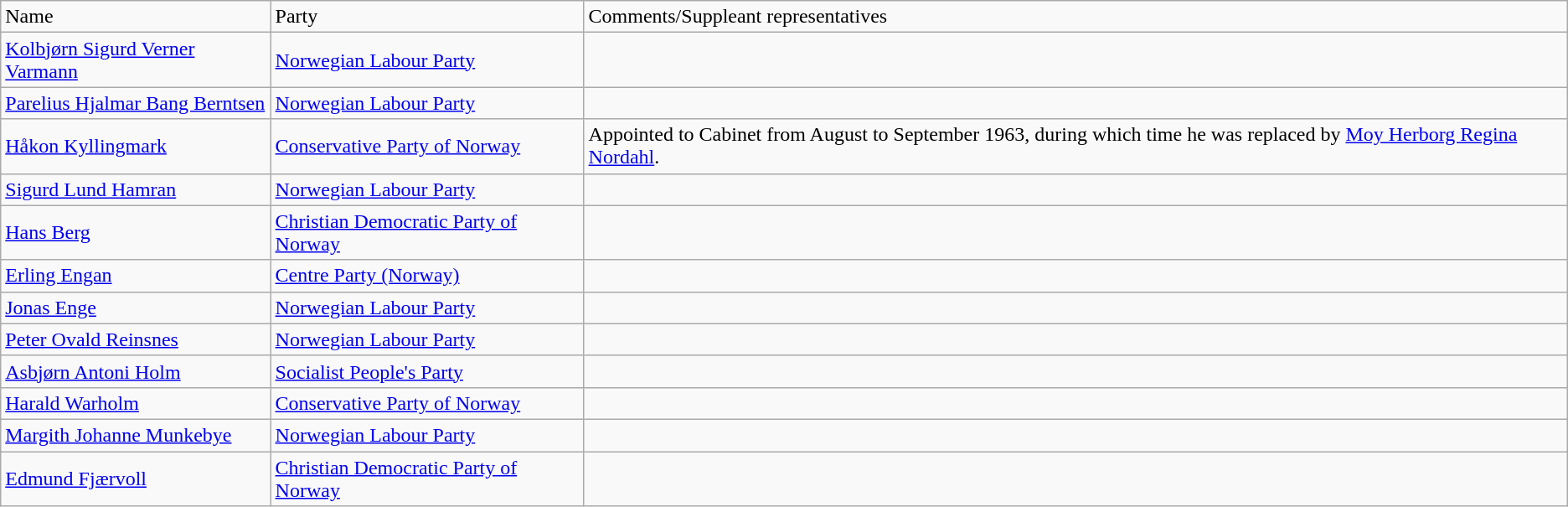<table class="wikitable">
<tr>
<td>Name</td>
<td>Party</td>
<td>Comments/Suppleant representatives</td>
</tr>
<tr>
<td><a href='#'>Kolbjørn Sigurd Verner Varmann</a></td>
<td><a href='#'>Norwegian Labour Party</a></td>
<td></td>
</tr>
<tr>
<td><a href='#'>Parelius Hjalmar Bang Berntsen</a></td>
<td><a href='#'>Norwegian Labour Party</a></td>
<td></td>
</tr>
<tr>
<td><a href='#'>Håkon Kyllingmark</a></td>
<td><a href='#'>Conservative Party of Norway</a></td>
<td>Appointed to Cabinet from August to September 1963, during which time he was replaced by <a href='#'>Moy Herborg Regina Nordahl</a>.</td>
</tr>
<tr>
<td><a href='#'>Sigurd Lund Hamran</a></td>
<td><a href='#'>Norwegian Labour Party</a></td>
<td></td>
</tr>
<tr>
<td><a href='#'>Hans Berg</a></td>
<td><a href='#'>Christian Democratic Party of Norway</a></td>
<td></td>
</tr>
<tr>
<td><a href='#'>Erling Engan</a></td>
<td><a href='#'>Centre Party (Norway)</a></td>
<td></td>
</tr>
<tr>
<td><a href='#'>Jonas Enge</a></td>
<td><a href='#'>Norwegian Labour Party</a></td>
<td></td>
</tr>
<tr>
<td><a href='#'>Peter Ovald Reinsnes</a></td>
<td><a href='#'>Norwegian Labour Party</a></td>
<td></td>
</tr>
<tr>
<td><a href='#'>Asbjørn Antoni Holm</a></td>
<td><a href='#'>Socialist People's Party</a></td>
<td></td>
</tr>
<tr>
<td><a href='#'>Harald Warholm</a></td>
<td><a href='#'>Conservative Party of Norway</a></td>
<td></td>
</tr>
<tr>
<td><a href='#'>Margith Johanne Munkebye</a></td>
<td><a href='#'>Norwegian Labour Party</a></td>
<td></td>
</tr>
<tr>
<td><a href='#'>Edmund Fjærvoll</a></td>
<td><a href='#'>Christian Democratic Party of Norway</a></td>
<td></td>
</tr>
</table>
